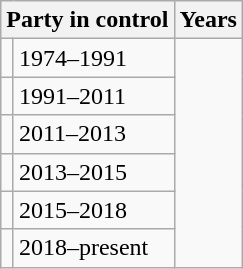<table class="wikitable">
<tr>
<th colspan="2">Party in control</th>
<th>Years</th>
</tr>
<tr>
<td></td>
<td>1974–1991</td>
</tr>
<tr>
<td></td>
<td>1991–2011</td>
</tr>
<tr>
<td></td>
<td>2011–2013</td>
</tr>
<tr>
<td></td>
<td>2013–2015</td>
</tr>
<tr>
<td></td>
<td>2015–2018</td>
</tr>
<tr>
<td></td>
<td>2018–present</td>
</tr>
</table>
